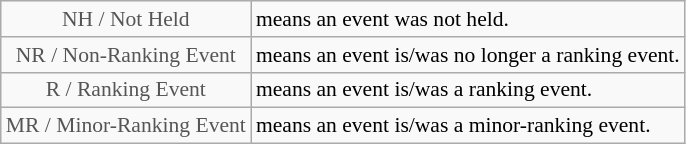<table class="wikitable" style="font-size:90%">
<tr>
<td style="text-align:center; color:#555555;" colspan="4">NH / Not Held</td>
<td>means an event was not held.</td>
</tr>
<tr>
<td style="text-align:center; color:#555555;" colspan="4">NR / Non-Ranking Event</td>
<td>means an event is/was no longer a ranking event.</td>
</tr>
<tr>
<td style="text-align:center; color:#555555;" colspan="4">R / Ranking Event</td>
<td>means an event is/was a ranking event.</td>
</tr>
<tr>
<td style="text-align:center; color:#555555;" colspan="4">MR / Minor-Ranking Event</td>
<td>means an event is/was a minor-ranking event.</td>
</tr>
</table>
